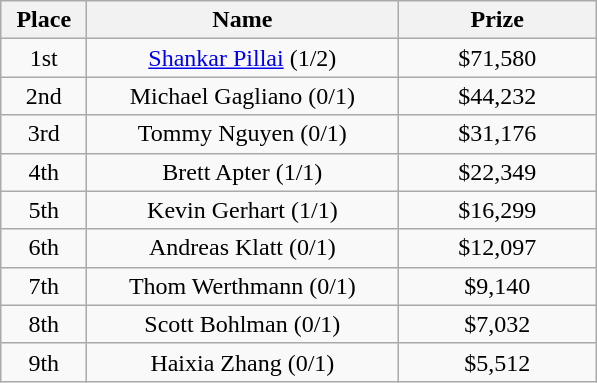<table class="wikitable">
<tr>
<th width="50">Place</th>
<th width="200">Name</th>
<th width="125">Prize</th>
</tr>
<tr>
<td align = "center">1st</td>
<td align = "center"><a href='#'>Shankar Pillai</a> (1/2)</td>
<td align = "center">$71,580</td>
</tr>
<tr>
<td align = "center">2nd</td>
<td align = "center">Michael Gagliano (0/1)</td>
<td align = "center">$44,232</td>
</tr>
<tr>
<td align = "center">3rd</td>
<td align = "center">Tommy Nguyen (0/1)</td>
<td align = "center">$31,176</td>
</tr>
<tr>
<td align = "center">4th</td>
<td align = "center">Brett Apter (1/1)</td>
<td align = "center">$22,349</td>
</tr>
<tr>
<td align = "center">5th</td>
<td align = "center">Kevin Gerhart (1/1)</td>
<td align = "center">$16,299</td>
</tr>
<tr>
<td align = "center">6th</td>
<td align = "center">Andreas Klatt (0/1)</td>
<td align = "center">$12,097</td>
</tr>
<tr>
<td align = "center">7th</td>
<td align = "center">Thom Werthmann (0/1)</td>
<td align = "center">$9,140</td>
</tr>
<tr>
<td align = "center">8th</td>
<td align = "center">Scott Bohlman (0/1)</td>
<td align = "center">$7,032</td>
</tr>
<tr>
<td align = "center">9th</td>
<td align = "center">Haixia Zhang (0/1)</td>
<td align = "center">$5,512</td>
</tr>
</table>
